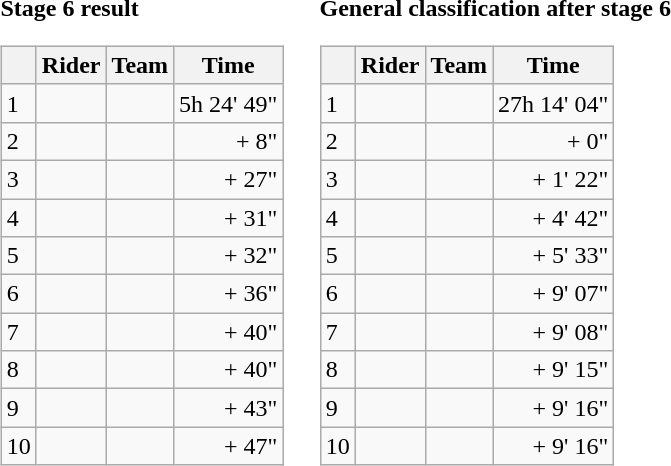<table>
<tr>
<td><strong>Stage 6 result</strong><br><table class="wikitable">
<tr>
<th></th>
<th>Rider</th>
<th>Team</th>
<th>Time</th>
</tr>
<tr>
<td>1</td>
<td></td>
<td></td>
<td align=right>5h 24' 49"</td>
</tr>
<tr>
<td>2</td>
<td></td>
<td></td>
<td align=right>+ 8"</td>
</tr>
<tr>
<td>3</td>
<td></td>
<td></td>
<td align=right>+ 27"</td>
</tr>
<tr>
<td>4</td>
<td></td>
<td></td>
<td align=right>+ 31"</td>
</tr>
<tr>
<td>5</td>
<td></td>
<td></td>
<td align=right>+ 32"</td>
</tr>
<tr>
<td>6</td>
<td></td>
<td></td>
<td align=right>+ 36"</td>
</tr>
<tr>
<td>7</td>
<td></td>
<td></td>
<td align=right>+ 40"</td>
</tr>
<tr>
<td>8</td>
<td></td>
<td></td>
<td align=right>+ 40"</td>
</tr>
<tr>
<td>9</td>
<td></td>
<td></td>
<td align=right>+ 43"</td>
</tr>
<tr>
<td>10</td>
<td></td>
<td></td>
<td align=right>+ 47"</td>
</tr>
</table>
</td>
<td></td>
<td><strong>General classification after stage 6</strong><br><table class="wikitable">
<tr>
<th></th>
<th>Rider</th>
<th>Team</th>
<th>Time</th>
</tr>
<tr>
<td>1</td>
<td> </td>
<td></td>
<td align="right">27h 14' 04"</td>
</tr>
<tr>
<td>2</td>
<td></td>
<td></td>
<td align="right">+ 0"</td>
</tr>
<tr>
<td>3</td>
<td></td>
<td></td>
<td align="right">+ 1' 22"</td>
</tr>
<tr>
<td>4</td>
<td></td>
<td></td>
<td align="right">+ 4' 42"</td>
</tr>
<tr>
<td>5</td>
<td></td>
<td></td>
<td align="right">+ 5' 33"</td>
</tr>
<tr>
<td>6</td>
<td></td>
<td></td>
<td align="right">+ 9' 07"</td>
</tr>
<tr>
<td>7</td>
<td></td>
<td></td>
<td align="right">+ 9' 08"</td>
</tr>
<tr>
<td>8</td>
<td></td>
<td></td>
<td align="right">+ 9' 15"</td>
</tr>
<tr>
<td>9</td>
<td></td>
<td></td>
<td align="right">+ 9' 16"</td>
</tr>
<tr>
<td>10</td>
<td></td>
<td></td>
<td align="right">+ 9' 16"</td>
</tr>
</table>
</td>
</tr>
</table>
